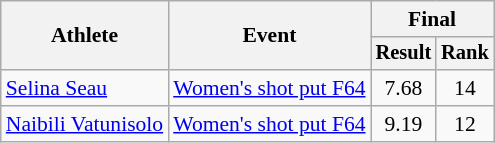<table class="wikitable" style="font-size:90%">
<tr>
<th rowspan="2">Athlete</th>
<th rowspan="2">Event</th>
<th colspan="2">Final</th>
</tr>
<tr style="font-size:95%">
<th>Result</th>
<th>Rank</th>
</tr>
<tr align=center>
<td align=left><a href='#'>Selina Seau</a></td>
<td align=left><a href='#'>Women's shot put F64</a></td>
<td>7.68</td>
<td>14</td>
</tr>
<tr align=center>
<td align=left><a href='#'>Naibili Vatunisolo</a></td>
<td align=left><a href='#'>Women's shot put F64</a></td>
<td>9.19</td>
<td>12</td>
</tr>
</table>
